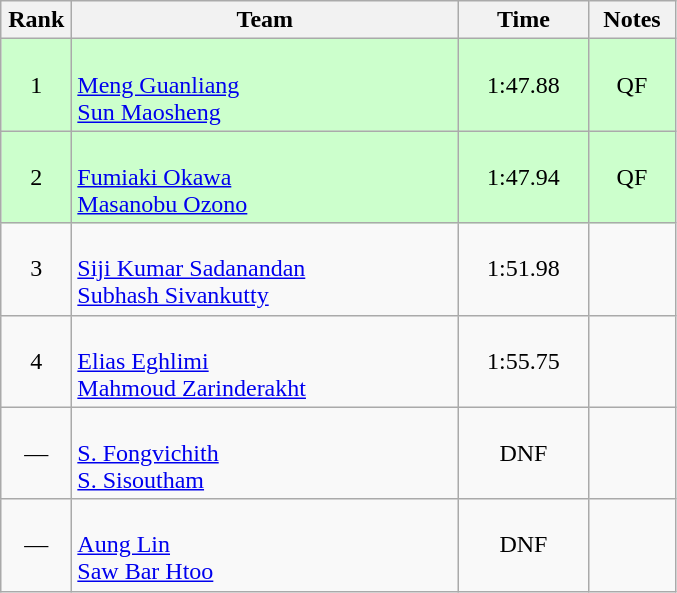<table class=wikitable style="text-align:center">
<tr>
<th width=40>Rank</th>
<th width=250>Team</th>
<th width=80>Time</th>
<th width=50>Notes</th>
</tr>
<tr bgcolor="ccffcc">
<td>1</td>
<td align=left><br><a href='#'>Meng Guanliang</a><br><a href='#'>Sun Maosheng</a></td>
<td>1:47.88</td>
<td>QF</td>
</tr>
<tr bgcolor="ccffcc">
<td>2</td>
<td align=left><br><a href='#'>Fumiaki Okawa</a><br><a href='#'>Masanobu Ozono</a></td>
<td>1:47.94</td>
<td>QF</td>
</tr>
<tr>
<td>3</td>
<td align=left><br><a href='#'>Siji Kumar Sadanandan</a><br><a href='#'>Subhash Sivankutty</a></td>
<td>1:51.98</td>
<td></td>
</tr>
<tr>
<td>4</td>
<td align=left><br><a href='#'>Elias Eghlimi</a><br><a href='#'>Mahmoud Zarinderakht</a></td>
<td>1:55.75</td>
<td></td>
</tr>
<tr>
<td>—</td>
<td align=left><br><a href='#'>S. Fongvichith</a><br><a href='#'>S. Sisoutham</a></td>
<td>DNF</td>
<td></td>
</tr>
<tr>
<td>—</td>
<td align=left><br><a href='#'>Aung Lin</a><br><a href='#'>Saw Bar Htoo</a></td>
<td>DNF</td>
<td></td>
</tr>
</table>
